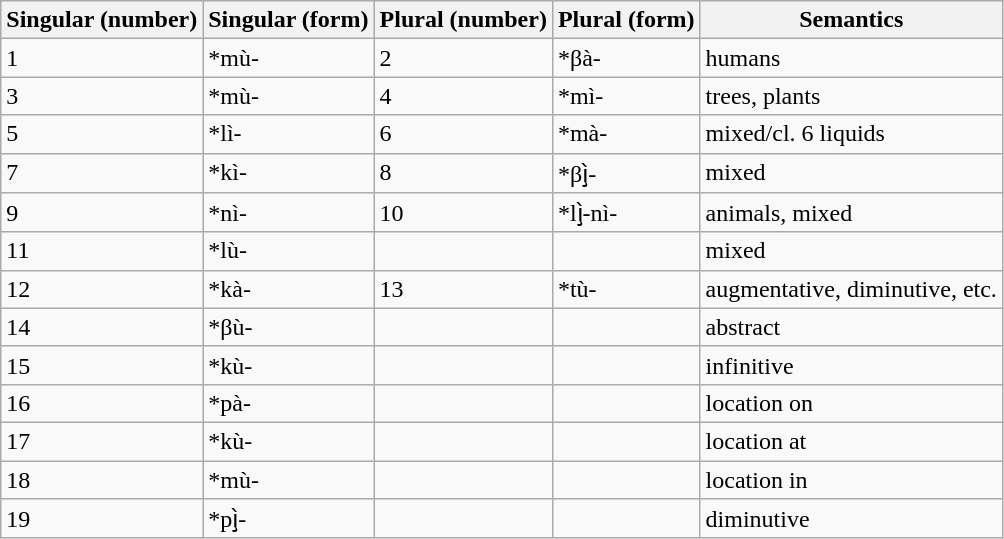<table class="wikitable sortable">
<tr>
<th>Singular (number)</th>
<th>Singular (form)</th>
<th>Plural (number)</th>
<th>Plural (form)</th>
<th>Semantics</th>
</tr>
<tr>
<td>1</td>
<td>*mù-</td>
<td>2</td>
<td>*βà-</td>
<td>humans</td>
</tr>
<tr>
<td>3</td>
<td>*mù-</td>
<td>4</td>
<td>*mì-</td>
<td>trees, plants</td>
</tr>
<tr>
<td>5</td>
<td>*lì-</td>
<td>6</td>
<td>*mà-</td>
<td>mixed/cl. 6 liquids</td>
</tr>
<tr>
<td>7</td>
<td>*kì-</td>
<td>8</td>
<td>*βì̧-</td>
<td>mixed</td>
</tr>
<tr>
<td>9</td>
<td>*nì-</td>
<td>10</td>
<td>*lì̧-nì-</td>
<td>animals, mixed</td>
</tr>
<tr>
<td>11</td>
<td>*lù-</td>
<td></td>
<td></td>
<td>mixed</td>
</tr>
<tr>
<td>12</td>
<td>*kà-</td>
<td>13</td>
<td>*tù-</td>
<td>augmentative, diminutive, etc.</td>
</tr>
<tr>
<td>14</td>
<td>*βù-</td>
<td></td>
<td></td>
<td>abstract</td>
</tr>
<tr>
<td>15</td>
<td>*kù-</td>
<td></td>
<td></td>
<td>infinitive</td>
</tr>
<tr>
<td>16</td>
<td>*pà-</td>
<td></td>
<td></td>
<td>location on</td>
</tr>
<tr>
<td>17</td>
<td>*kù-</td>
<td></td>
<td></td>
<td>location at</td>
</tr>
<tr>
<td>18</td>
<td>*mù-</td>
<td></td>
<td></td>
<td>location in</td>
</tr>
<tr>
<td>19</td>
<td>*pì̧-</td>
<td></td>
<td></td>
<td>diminutive</td>
</tr>
</table>
